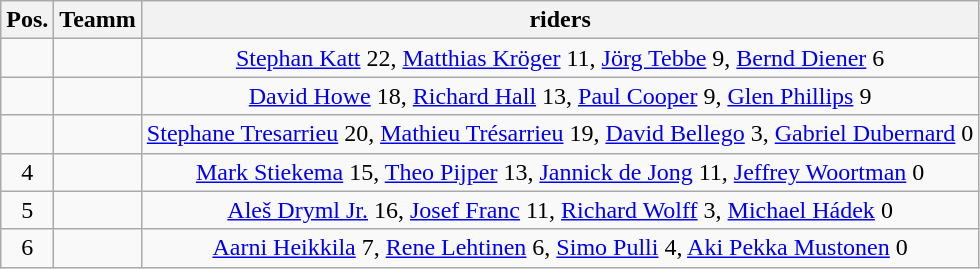<table class=wikitable>
<tr>
<th>Pos.</th>
<th>Teamm</th>
<th>riders</th>
</tr>
<tr align=center>
<td></td>
<td align=left></td>
<td><a href='#'>Stephan Katt</a> 22, <a href='#'>Matthias Kröger</a> 11, <a href='#'>Jörg Tebbe</a> 9, <a href='#'>Bernd Diener</a> 6</td>
</tr>
<tr align=center>
<td></td>
<td align=left></td>
<td><a href='#'>David Howe</a> 18, <a href='#'>Richard Hall</a> 13, <a href='#'>Paul Cooper</a> 9, <a href='#'>Glen Phillips</a> 9</td>
</tr>
<tr align=center>
<td></td>
<td align=left></td>
<td><a href='#'>Stephane Tresarrieu</a> 20, <a href='#'>Mathieu Trésarrieu</a> 19, <a href='#'>David Bellego</a> 3, <a href='#'>Gabriel Dubernard</a> 0</td>
</tr>
<tr align=center>
<td>4</td>
<td align=left></td>
<td><a href='#'>Mark Stiekema</a> 15, <a href='#'>Theo Pijper</a> 13, <a href='#'>Jannick de Jong</a> 11, <a href='#'>Jeffrey Woortman</a> 0</td>
</tr>
<tr align=center>
<td>5</td>
<td align=left></td>
<td><a href='#'>Aleš Dryml Jr.</a> 16, <a href='#'>Josef Franc</a> 11, <a href='#'>Richard Wolff</a> 3, <a href='#'>Michael Hádek</a> 0</td>
</tr>
<tr align=center>
<td>6</td>
<td align=left></td>
<td><a href='#'>Aarni Heikkila</a> 7, <a href='#'>Rene Lehtinen</a> 6, <a href='#'>Simo Pulli</a> 4, <a href='#'>Aki Pekka Mustonen</a> 0</td>
</tr>
</table>
